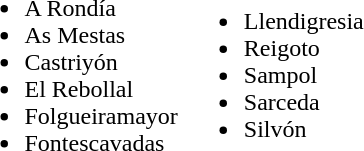<table border=0>
<tr>
<td><br><ul><li>A Rondía</li><li>As Mestas</li><li>Castriyón</li><li>El Rebollal</li><li>Folgueiramayor</li><li>Fontescavadas</li></ul></td>
<td><br><ul><li>Llendigresia</li><li>Reigoto</li><li>Sampol</li><li>Sarceda</li><li>Silvón</li></ul></td>
</tr>
</table>
